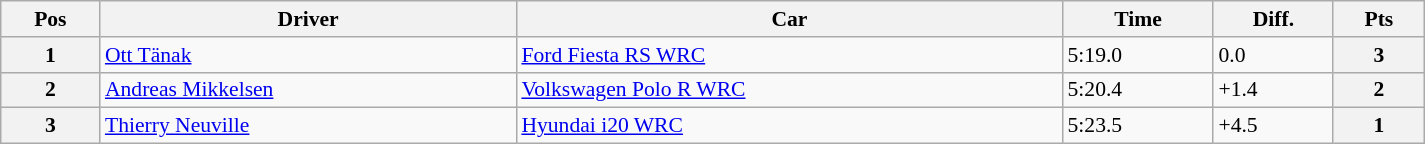<table class="wikitable" width=80% style="text-align: left; font-size: 90%; max-width: 950px;">
<tr>
<th>Pos</th>
<th>Driver</th>
<th>Car</th>
<th>Time</th>
<th>Diff.</th>
<th>Pts</th>
</tr>
<tr>
<th>1</th>
<td> <a href='#'>Ott Tänak</a></td>
<td><a href='#'>Ford Fiesta RS WRC</a></td>
<td>5:19.0</td>
<td>0.0</td>
<th><strong>3</strong></th>
</tr>
<tr>
<th>2</th>
<td> <a href='#'>Andreas Mikkelsen</a></td>
<td><a href='#'>Volkswagen Polo R WRC</a></td>
<td>5:20.4</td>
<td>+1.4</td>
<th><strong>2</strong></th>
</tr>
<tr>
<th>3</th>
<td> <a href='#'>Thierry Neuville</a></td>
<td><a href='#'>Hyundai i20 WRC</a></td>
<td>5:23.5</td>
<td>+4.5</td>
<th><strong>1</strong></th>
</tr>
</table>
